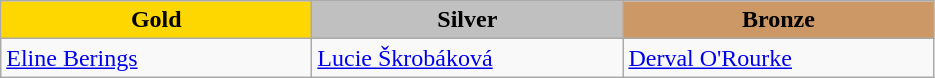<table class="wikitable" style="text-align:left">
<tr align="center">
<td width=200 bgcolor=gold><strong>Gold</strong></td>
<td width=200 bgcolor=silver><strong>Silver</strong></td>
<td width=200 bgcolor=CC9966><strong>Bronze</strong></td>
</tr>
<tr>
<td><a href='#'>Eline Berings</a><br><em></em></td>
<td><a href='#'>Lucie Škrobáková</a><br><em></em></td>
<td><a href='#'>Derval O'Rourke</a><br><em></em></td>
</tr>
</table>
